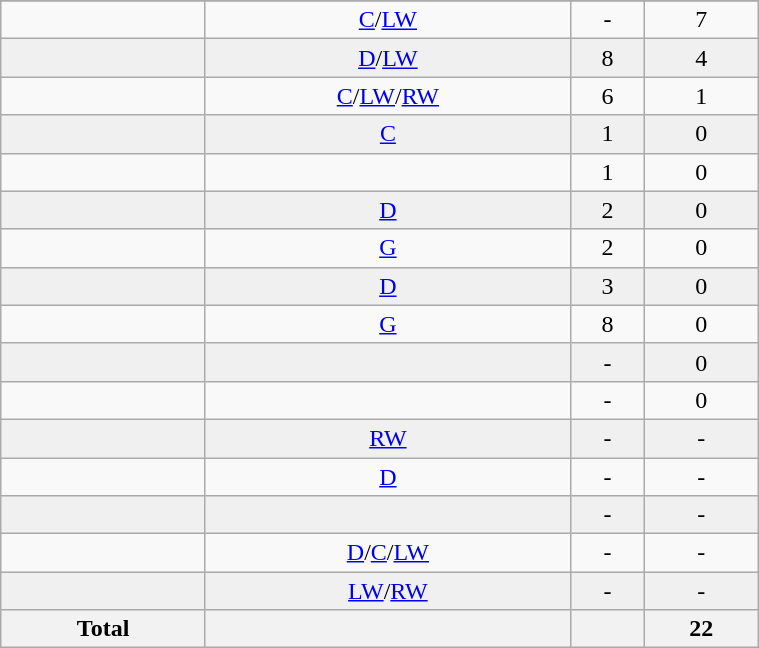<table class="wikitable sortable" width ="40%">
<tr align="center">
</tr>
<tr align="center" bgcolor="">
<td></td>
<td><a href='#'>C</a>/<a href='#'>LW</a></td>
<td>-</td>
<td>7</td>
</tr>
<tr align="center" bgcolor="f0f0f0">
<td></td>
<td><a href='#'>D</a>/<a href='#'>LW</a></td>
<td>8</td>
<td>4</td>
</tr>
<tr align="center" bgcolor="">
<td></td>
<td><a href='#'>C</a>/<a href='#'>LW</a>/<a href='#'>RW</a></td>
<td>6</td>
<td>1</td>
</tr>
<tr align="center" bgcolor="f0f0f0">
<td></td>
<td><a href='#'>C</a></td>
<td>1</td>
<td>0</td>
</tr>
<tr align="center" bgcolor="">
<td></td>
<td></td>
<td>1</td>
<td>0</td>
</tr>
<tr align="center" bgcolor="f0f0f0">
<td></td>
<td><a href='#'>D</a></td>
<td>2</td>
<td>0</td>
</tr>
<tr align="center" bgcolor="">
<td></td>
<td><a href='#'>G</a></td>
<td>2</td>
<td>0</td>
</tr>
<tr align="center" bgcolor="f0f0f0">
<td></td>
<td><a href='#'>D</a></td>
<td>3</td>
<td>0</td>
</tr>
<tr align="center" bgcolor="">
<td></td>
<td><a href='#'>G</a></td>
<td>8</td>
<td>0</td>
</tr>
<tr align="center" bgcolor="f0f0f0">
<td></td>
<td></td>
<td>-</td>
<td>0</td>
</tr>
<tr align="center" bgcolor="">
<td></td>
<td></td>
<td>-</td>
<td>0</td>
</tr>
<tr align="center" bgcolor="f0f0f0">
<td></td>
<td><a href='#'>RW</a></td>
<td>-</td>
<td>-</td>
</tr>
<tr align="center" bgcolor="">
<td></td>
<td><a href='#'>D</a></td>
<td>-</td>
<td>-</td>
</tr>
<tr align="center" bgcolor="f0f0f0">
<td></td>
<td></td>
<td>-</td>
<td>-</td>
</tr>
<tr align="center" bgcolor="">
<td></td>
<td><a href='#'>D</a>/<a href='#'>C</a>/<a href='#'>LW</a></td>
<td>-</td>
<td>-</td>
</tr>
<tr align="center" bgcolor="f0f0f0">
<td></td>
<td><a href='#'>LW</a>/<a href='#'>RW</a></td>
<td>-</td>
<td>-</td>
</tr>
<tr>
<th>Total</th>
<th></th>
<th></th>
<th>22</th>
</tr>
</table>
